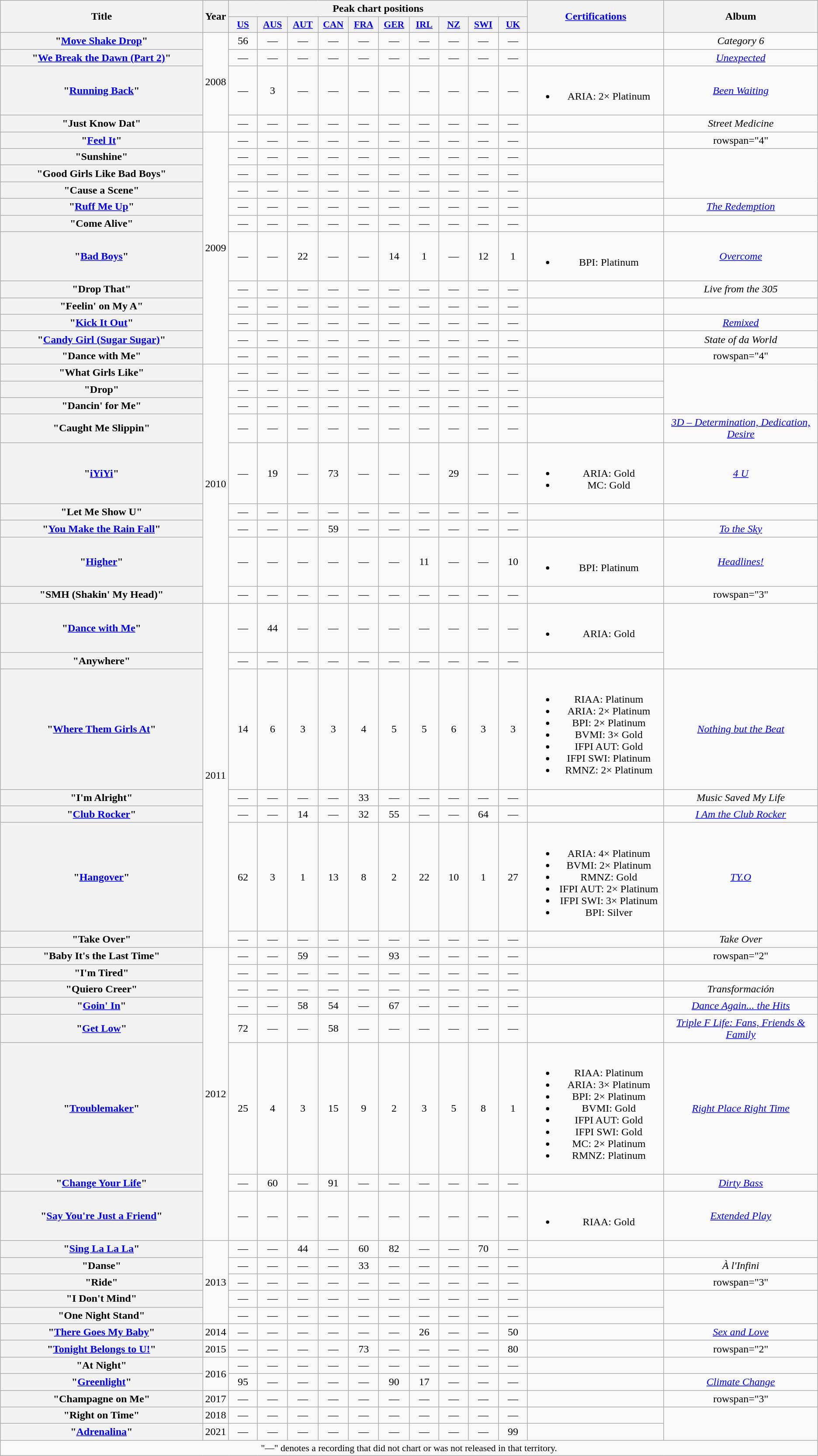<table class="wikitable plainrowheaders" style="text-align:center;" border="1">
<tr>
<th scope="col" rowspan="2" style="width:21.5em;">Title</th>
<th scope="col" rowspan="2">Year</th>
<th scope="col" colspan="10">Peak chart positions</th>
<th scope="col" rowspan="2" style="width:14em;"><a href='#'>Certifications</a></th>
<th scope="col" rowspan="2" style="width:16em;">Album</th>
</tr>
<tr>
<th scope="col" style="width:2.9em;font-size:90%;"><a href='#'>US</a><br></th>
<th scope="col" style="width:2.9em;font-size:90%;"><a href='#'>AUS</a><br></th>
<th scope="col" style="width:2.9em;font-size:90%;"><a href='#'>AUT</a><br></th>
<th scope="col" style="width:2.9em;font-size:90%;"><a href='#'>CAN</a><br></th>
<th scope="col" style="width:2.9em;font-size:90%;"><a href='#'>FRA</a><br></th>
<th scope="col" style="width:2.9em;font-size:90%;"><a href='#'>GER</a><br></th>
<th scope="col" style="width:2.9em;font-size:90%;"><a href='#'>IRL</a><br></th>
<th scope="col" style="width:2.9em;font-size:90%;"><a href='#'>NZ</a><br></th>
<th scope="col" style="width:2.9em;font-size:90%;"><a href='#'>SWI</a><br></th>
<th scope="col" style="width:2.9em;font-size:90%;"><a href='#'>UK</a><br></th>
</tr>
<tr>
<th scope="row">"<a href='#'>Move Shake Drop</a>"<br></th>
<td rowspan="4">2008</td>
<td>56</td>
<td>—</td>
<td>—</td>
<td>—</td>
<td>—</td>
<td>—</td>
<td>—</td>
<td>—</td>
<td>—</td>
<td>—</td>
<td></td>
<td><em>Category 6</em></td>
</tr>
<tr>
<th scope="row">"<a href='#'>We Break the Dawn (Part 2)</a>"<br></th>
<td>—</td>
<td>—</td>
<td>—</td>
<td>—</td>
<td>—</td>
<td>—</td>
<td>—</td>
<td>—</td>
<td>—</td>
<td>—</td>
<td></td>
<td><em><a href='#'>Unexpected</a></em></td>
</tr>
<tr>
<th scope="row">"<a href='#'>Running Back</a>"<br></th>
<td>—</td>
<td>3</td>
<td>—</td>
<td>—</td>
<td>—</td>
<td>—</td>
<td>—</td>
<td>—</td>
<td>—</td>
<td>—</td>
<td><br><ul><li>ARIA: 2× Platinum</li></ul></td>
<td><em><a href='#'>Been Waiting</a></em></td>
</tr>
<tr>
<th scope="row">"Just Know Dat"<br></th>
<td>—</td>
<td>—</td>
<td>—</td>
<td>—</td>
<td>—</td>
<td>—</td>
<td>—</td>
<td>—</td>
<td>—</td>
<td>—</td>
<td></td>
<td><em>Street Medicine</em></td>
</tr>
<tr>
<th scope="row">"<a href='#'>Feel It</a>"<br></th>
<td rowspan="12">2009</td>
<td>—</td>
<td>—</td>
<td>—</td>
<td>—</td>
<td>—</td>
<td>—</td>
<td>—</td>
<td>—</td>
<td>—</td>
<td>—</td>
<td></td>
<td>rowspan="4" </td>
</tr>
<tr>
<th scope="row">"Sunshine"<br></th>
<td>—</td>
<td>—</td>
<td>—</td>
<td>—</td>
<td>—</td>
<td>—</td>
<td>—</td>
<td>—</td>
<td>—</td>
<td>—</td>
<td></td>
</tr>
<tr>
<th scope="row">"Good Girls Like Bad Boys"<br></th>
<td>—</td>
<td>—</td>
<td>—</td>
<td>—</td>
<td>—</td>
<td>—</td>
<td>—</td>
<td>—</td>
<td>—</td>
<td>—</td>
<td></td>
</tr>
<tr>
<th scope="row">"Cause a Scene"<br></th>
<td>—</td>
<td>—</td>
<td>—</td>
<td>—</td>
<td>—</td>
<td>—</td>
<td>—</td>
<td>—</td>
<td>—</td>
<td>—</td>
<td></td>
</tr>
<tr>
<th scope="row">"<a href='#'>Ruff Me Up</a>"<br></th>
<td>—</td>
<td>—</td>
<td>—</td>
<td>—</td>
<td>—</td>
<td>—</td>
<td>—</td>
<td>—</td>
<td>—</td>
<td>—</td>
<td></td>
<td><em><a href='#'>The Redemption</a></em></td>
</tr>
<tr>
<th scope="row">"Come Alive"<br></th>
<td>—</td>
<td>—</td>
<td>—</td>
<td>—</td>
<td>—</td>
<td>—</td>
<td>—</td>
<td>—</td>
<td>—</td>
<td>—</td>
<td></td>
<td></td>
</tr>
<tr>
<th scope="row">"<a href='#'>Bad Boys</a>"<br></th>
<td>—</td>
<td>—</td>
<td>22</td>
<td>—</td>
<td>—</td>
<td>14</td>
<td>1</td>
<td>—</td>
<td>12</td>
<td>1</td>
<td><br><ul><li>BPI: Platinum</li></ul></td>
<td><em><a href='#'>Overcome</a></em></td>
</tr>
<tr>
<th scope="row">"Drop That"<br></th>
<td>—</td>
<td>—</td>
<td>—</td>
<td>—</td>
<td>—</td>
<td>—</td>
<td>—</td>
<td>—</td>
<td>—</td>
<td>—</td>
<td></td>
<td><em>Live from the 305</em></td>
</tr>
<tr>
<th scope="row">"Feelin' on My A"<br></th>
<td>—</td>
<td>—</td>
<td>—</td>
<td>—</td>
<td>—</td>
<td>—</td>
<td>—</td>
<td>—</td>
<td>—</td>
<td>—</td>
<td></td>
<td></td>
</tr>
<tr>
<th scope="row">"<a href='#'>Kick It Out</a>"<br></th>
<td>—</td>
<td>—</td>
<td>—</td>
<td>—</td>
<td>—</td>
<td>—</td>
<td>—</td>
<td>—</td>
<td>—</td>
<td>—</td>
<td></td>
<td><em><a href='#'>Remixed</a></em></td>
</tr>
<tr>
<th scope="row">"<a href='#'>Candy Girl (Sugar Sugar)</a>"<br></th>
<td>—</td>
<td>—</td>
<td>—</td>
<td>—</td>
<td>—</td>
<td>—</td>
<td>—</td>
<td>—</td>
<td>—</td>
<td>—</td>
<td></td>
<td><em>State of da World</em></td>
</tr>
<tr>
<th scope="row">"Dance with Me"<br></th>
<td>—</td>
<td>—</td>
<td>—</td>
<td>—</td>
<td>—</td>
<td>—</td>
<td>—</td>
<td>—</td>
<td>—</td>
<td>—</td>
<td></td>
<td>rowspan="4" </td>
</tr>
<tr>
<th scope="row">"What Girls Like"<br></th>
<td rowspan="9">2010</td>
<td>—</td>
<td>—</td>
<td>—</td>
<td>—</td>
<td>—</td>
<td>—</td>
<td>—</td>
<td>—</td>
<td>—</td>
<td>—</td>
<td></td>
</tr>
<tr>
<th scope="row">"Drop"<br></th>
<td>—</td>
<td>—</td>
<td>—</td>
<td>—</td>
<td>—</td>
<td>—</td>
<td>—</td>
<td>—</td>
<td>—</td>
<td>—</td>
<td></td>
</tr>
<tr>
<th scope="row">"Dancin' for Me"<br></th>
<td>—</td>
<td>—</td>
<td>—</td>
<td>—</td>
<td>—</td>
<td>—</td>
<td>—</td>
<td>—</td>
<td>—</td>
<td>—</td>
<td></td>
</tr>
<tr>
<th scope="row">"Caught Me Slippin"<br></th>
<td>—</td>
<td>—</td>
<td>—</td>
<td>—</td>
<td>—</td>
<td>—</td>
<td>—</td>
<td>—</td>
<td>—</td>
<td>—</td>
<td></td>
<td><em><a href='#'>3D – Determination, Dedication, Desire</a></em></td>
</tr>
<tr>
<th scope="row">"<a href='#'>iYiYi</a>"<br></th>
<td>—</td>
<td>19</td>
<td>—</td>
<td>73</td>
<td>—</td>
<td>—</td>
<td>—</td>
<td>29</td>
<td>—</td>
<td>—</td>
<td><br><ul><li>ARIA: Gold</li><li>MC: Gold</li></ul></td>
<td><em><a href='#'>4 U</a></em></td>
</tr>
<tr>
<th scope="row">"Let Me Show U"<br></th>
<td>—</td>
<td>—</td>
<td>—</td>
<td>—</td>
<td>—</td>
<td>—</td>
<td>—</td>
<td>—</td>
<td>—</td>
<td>—</td>
<td></td>
<td></td>
</tr>
<tr>
<th scope="row">"<a href='#'>You Make the Rain Fall</a>"<br></th>
<td>—</td>
<td>—</td>
<td>—</td>
<td>59</td>
<td>—</td>
<td>—</td>
<td>—</td>
<td>—</td>
<td>—</td>
<td>—</td>
<td></td>
<td><em><a href='#'>To the Sky</a></em></td>
</tr>
<tr>
<th scope="row">"<a href='#'>Higher</a>"<br></th>
<td>—</td>
<td>—</td>
<td>—</td>
<td>—</td>
<td>—</td>
<td>—</td>
<td>11</td>
<td>—</td>
<td>—</td>
<td>10</td>
<td><br><ul><li>BPI: Platinum</li></ul></td>
<td><em><a href='#'>Headlines!</a></em></td>
</tr>
<tr>
<th scope="row">"SMH (Shakin' My Head)"<br></th>
<td>—</td>
<td>—</td>
<td>—</td>
<td>—</td>
<td>—</td>
<td>—</td>
<td>—</td>
<td>—</td>
<td>—</td>
<td>—</td>
<td></td>
<td>rowspan="3" </td>
</tr>
<tr>
<th scope="row">"<a href='#'>Dance with Me</a>"<br></th>
<td rowspan="7">2011</td>
<td>—</td>
<td>44</td>
<td>—</td>
<td>—</td>
<td>—</td>
<td>—</td>
<td>—</td>
<td>—</td>
<td>—</td>
<td>—</td>
<td><br><ul><li>ARIA: Gold</li></ul></td>
</tr>
<tr>
<th scope="row">"Anywhere"<br></th>
<td>—</td>
<td>—</td>
<td>—</td>
<td>—</td>
<td>—</td>
<td>—</td>
<td>—</td>
<td>—</td>
<td>—</td>
<td>—</td>
<td></td>
</tr>
<tr>
<th scope="row">"<a href='#'>Where Them Girls At</a>"<br></th>
<td>14</td>
<td>6</td>
<td>3</td>
<td>3</td>
<td>4</td>
<td>5</td>
<td>5</td>
<td>6</td>
<td>3</td>
<td>3</td>
<td><br><ul><li>RIAA: Platinum</li><li>ARIA: 2× Platinum</li><li>BPI: 2× Platinum</li><li>BVMI: 3× Gold</li><li>IFPI AUT: Gold</li><li>IFPI SWI: Platinum</li><li>RMNZ: 2× Platinum</li></ul></td>
<td><em><a href='#'>Nothing but the Beat</a></em></td>
</tr>
<tr>
<th scope="row">"I'm Alright"<br></th>
<td>—</td>
<td>—</td>
<td>—</td>
<td>—</td>
<td>33</td>
<td>—</td>
<td>—</td>
<td>—</td>
<td>—</td>
<td>—</td>
<td></td>
<td><em>Music Saved My Life</em></td>
</tr>
<tr>
<th scope="row">"<a href='#'>Club Rocker</a>"<br></th>
<td>—</td>
<td>—</td>
<td>14</td>
<td>—</td>
<td>32</td>
<td>55</td>
<td>—</td>
<td>—</td>
<td>64</td>
<td>—</td>
<td></td>
<td><em><a href='#'>I Am the Club Rocker</a></em></td>
</tr>
<tr>
<th scope="row">"<a href='#'>Hangover</a>"<br></th>
<td>62</td>
<td>3</td>
<td>1</td>
<td>13</td>
<td>8</td>
<td>2</td>
<td>22</td>
<td>10</td>
<td>1</td>
<td>27</td>
<td><br><ul><li>ARIA: 4× Platinum</li><li>BVMI: 2× Platinum</li><li>RMNZ: Gold</li><li>IFPI AUT: 2× Platinum</li><li>IFPI SWI: 3× Platinum</li><li>BPI: Silver</li></ul></td>
<td><em><a href='#'>TY.O</a></em></td>
</tr>
<tr>
<th scope="row">"Take Over"<br></th>
<td>—</td>
<td>—</td>
<td>—</td>
<td>—</td>
<td>—</td>
<td>—</td>
<td>—</td>
<td>—</td>
<td>—</td>
<td>—</td>
<td></td>
<td><em>Take Over</em></td>
</tr>
<tr>
<th scope="row">"Baby It's the Last Time"<br></th>
<td rowspan="8">2012</td>
<td>—</td>
<td>—</td>
<td>59</td>
<td>—</td>
<td>—</td>
<td>93</td>
<td>—</td>
<td>—</td>
<td>—</td>
<td>—</td>
<td></td>
<td>rowspan="2" </td>
</tr>
<tr>
<th scope="row">"I'm Tired"<br></th>
<td>—</td>
<td>—</td>
<td>—</td>
<td>—</td>
<td>—</td>
<td>—</td>
<td>—</td>
<td>—</td>
<td>—</td>
<td>—</td>
<td></td>
</tr>
<tr>
<th scope="row">"Quiero Creer"<br></th>
<td>—</td>
<td>—</td>
<td>—</td>
<td>—</td>
<td>—</td>
<td>—</td>
<td>—</td>
<td>—</td>
<td>—</td>
<td>—</td>
<td></td>
<td><em>Transformación</em></td>
</tr>
<tr>
<th scope="row">"<a href='#'>Goin' In</a>"<br></th>
<td>—</td>
<td>—</td>
<td>58</td>
<td>54</td>
<td>—</td>
<td>67</td>
<td>—</td>
<td>—</td>
<td>—</td>
<td>—</td>
<td></td>
<td><em><a href='#'>Dance Again... the Hits</a></em></td>
</tr>
<tr>
<th scope="row">"<a href='#'>Get Low</a>"<br></th>
<td>72</td>
<td>—</td>
<td>—</td>
<td>58</td>
<td>—</td>
<td>—</td>
<td>—</td>
<td>—</td>
<td>—</td>
<td>—</td>
<td></td>
<td><em><a href='#'>Triple F Life: Fans, Friends & Family</a></em></td>
</tr>
<tr>
<th scope="row">"<a href='#'>Troublemaker</a>"<br></th>
<td>25</td>
<td>4</td>
<td>3</td>
<td>15</td>
<td>9</td>
<td>2</td>
<td>3</td>
<td>5</td>
<td>8</td>
<td>1</td>
<td><br><ul><li>RIAA: Platinum</li><li>ARIA: 3× Platinum</li><li>BPI: 2× Platinum</li><li>BVMI: Gold</li><li>IFPI AUT: Gold</li><li>IFPI SWI: Gold</li><li>MC: 2× Platinum</li><li>RMNZ: Platinum</li></ul></td>
<td><em><a href='#'>Right Place Right Time</a></em></td>
</tr>
<tr>
<th scope="row">"<a href='#'>Change Your Life</a>"<br></th>
<td>—</td>
<td>60</td>
<td>—</td>
<td>91</td>
<td>—</td>
<td>—</td>
<td>—</td>
<td>—</td>
<td>—</td>
<td>—</td>
<td></td>
<td><em><a href='#'>Dirty Bass</a></em></td>
</tr>
<tr>
<th scope="row">"<a href='#'>Say You're Just a Friend</a>"<br></th>
<td>—</td>
<td>—</td>
<td>—</td>
<td>—</td>
<td>—</td>
<td>—</td>
<td>—</td>
<td>—</td>
<td>—</td>
<td>—</td>
<td><br><ul><li>RIAA: Gold</li></ul></td>
<td><em><a href='#'>Extended Play</a></em></td>
</tr>
<tr>
<th scope="row">"<a href='#'>Sing La La La</a>"<br></th>
<td rowspan="5">2013</td>
<td>—</td>
<td>—</td>
<td>44</td>
<td>—</td>
<td>60</td>
<td>82</td>
<td>—</td>
<td>—</td>
<td>70</td>
<td>—</td>
<td></td>
<td></td>
</tr>
<tr>
<th scope="row">"Danse"<br></th>
<td>—</td>
<td>—</td>
<td>—</td>
<td>—</td>
<td>33</td>
<td>—</td>
<td>—</td>
<td>—</td>
<td>—</td>
<td>—</td>
<td></td>
<td><em>À l'Infini</em></td>
</tr>
<tr>
<th scope="row">"Ride"<br></th>
<td>—</td>
<td>—</td>
<td>—</td>
<td>—</td>
<td>—</td>
<td>—</td>
<td>—</td>
<td>—</td>
<td>—</td>
<td>—</td>
<td></td>
<td>rowspan="3" </td>
</tr>
<tr>
<th scope="row">"I Don't Mind"<br></th>
<td>—</td>
<td>—</td>
<td>—</td>
<td>—</td>
<td>—</td>
<td>—</td>
<td>—</td>
<td>—</td>
<td>—</td>
<td>—</td>
<td></td>
</tr>
<tr>
<th scope="row">"One Night Stand"<br></th>
<td>—</td>
<td>—</td>
<td>—</td>
<td>—</td>
<td>—</td>
<td>—</td>
<td>—</td>
<td>—</td>
<td>—</td>
<td>—</td>
<td></td>
</tr>
<tr>
<th scope="row">"<a href='#'>There Goes My Baby</a>"<br></th>
<td>2014</td>
<td>—</td>
<td>—</td>
<td>—</td>
<td>—</td>
<td>—</td>
<td>—</td>
<td>26</td>
<td>—</td>
<td>—</td>
<td>50</td>
<td></td>
<td><em><a href='#'>Sex and Love</a></em></td>
</tr>
<tr>
<th scope="row">"<a href='#'>Tonight Belongs to U!</a>"<br></th>
<td>2015</td>
<td>—</td>
<td>—</td>
<td>—</td>
<td>—</td>
<td>73</td>
<td>—</td>
<td>—</td>
<td>—</td>
<td>—</td>
<td>80</td>
<td></td>
<td>rowspan="2" </td>
</tr>
<tr>
<th scope="row">"At Night"<br></th>
<td rowspan="2">2016</td>
<td>—</td>
<td>—</td>
<td>—</td>
<td>—</td>
<td>—</td>
<td>—</td>
<td>—</td>
<td>—</td>
<td>—</td>
<td>—</td>
<td></td>
</tr>
<tr>
<th scope="row">"<a href='#'>Greenlight</a>"<br></th>
<td>95</td>
<td>—</td>
<td>—</td>
<td>—</td>
<td>—</td>
<td>90</td>
<td>17<br></td>
<td>—</td>
<td>—</td>
<td>—</td>
<td></td>
<td><em><a href='#'>Climate Change</a></em></td>
</tr>
<tr>
<th scope="row">"Champagne on Me"<br></th>
<td>2017</td>
<td>—</td>
<td>—</td>
<td>—</td>
<td>—</td>
<td>—</td>
<td>—</td>
<td>—</td>
<td>—</td>
<td>—</td>
<td>—</td>
<td></td>
<td>rowspan="3" </td>
</tr>
<tr>
<th scope="row">"Right on Time"<br></th>
<td>2018</td>
<td>—</td>
<td>—</td>
<td>—</td>
<td>—</td>
<td>—</td>
<td>—</td>
<td>—</td>
<td>—</td>
<td>—</td>
<td>—</td>
<td></td>
</tr>
<tr>
<th scope="row">"<a href='#'>Adrenalina</a>"<br></th>
<td>2021</td>
<td>—</td>
<td>—</td>
<td>—</td>
<td>—</td>
<td>—</td>
<td>—</td>
<td>—</td>
<td>—</td>
<td>—</td>
<td>99</td>
<td></td>
</tr>
<tr>
<td colspan="14" style="font-size:90%">"—" denotes a recording that did not chart or was not released in that territory.</td>
</tr>
</table>
